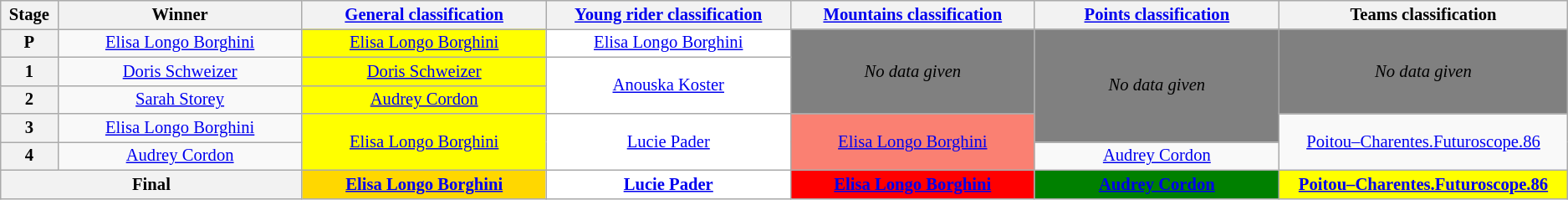<table class="wikitable" style="text-align: center; font-size:86%;">
<tr style="background-color: #efefef;">
<th width="1%">Stage</th>
<th width="10%">Winner</th>
<th width="10%"><a href='#'>General classification</a><br></th>
<th width="10%"><a href='#'>Young rider classification</a><br></th>
<th width="10%"><a href='#'>Mountains classification</a><br></th>
<th width="10%"><a href='#'>Points classification</a><br></th>
<th width="10%">Teams classification<br></th>
</tr>
<tr>
<th>P</th>
<td><a href='#'>Elisa Longo Borghini</a></td>
<td style="background:yellow;"><a href='#'>Elisa Longo Borghini</a></td>
<td style="background:white;"><a href='#'>Elisa Longo Borghini</a></td>
<td style="background:grey;" rowspan=3><em>No data given</em></td>
<td style="background:grey;" rowspan=4><em>No data given</em></td>
<td style="background:grey;" rowspan=3><em>No data given</em></td>
</tr>
<tr>
<th>1</th>
<td><a href='#'>Doris Schweizer</a></td>
<td style="background:yellow;"><a href='#'>Doris Schweizer</a></td>
<td style="background:white;" rowspan=2><a href='#'>Anouska Koster</a></td>
</tr>
<tr>
<th>2</th>
<td><a href='#'>Sarah Storey</a></td>
<td style="background:yellow;"><a href='#'>Audrey Cordon</a></td>
</tr>
<tr>
<th>3</th>
<td><a href='#'>Elisa Longo Borghini</a></td>
<td style="background:yellow;" rowspan=2><a href='#'>Elisa Longo Borghini</a></td>
<td style="background:white;" rowspan=2><a href='#'>Lucie Pader</a></td>
<td style="background:salmon;" rowspan=2><a href='#'>Elisa Longo Borghini</a></td>
<td style="background:light yellow;" rowspan=2><a href='#'>Poitou–Charentes.Futuroscope.86</a></td>
</tr>
<tr>
<th>4</th>
<td><a href='#'>Audrey Cordon</a></td>
<td style="background:light green;"><a href='#'>Audrey Cordon</a></td>
</tr>
<tr>
<th colspan=2><strong>Final</strong></th>
<th style="background:gold"><a href='#'>Elisa Longo Borghini</a></th>
<th style="background:white"><a href='#'>Lucie Pader</a></th>
<th style="background:red"><a href='#'>Elisa Longo Borghini</a></th>
<th style="background:green"><a href='#'>Audrey Cordon</a></th>
<th style="background:yellow"><a href='#'>Poitou–Charentes.Futuroscope.86</a></th>
</tr>
</table>
